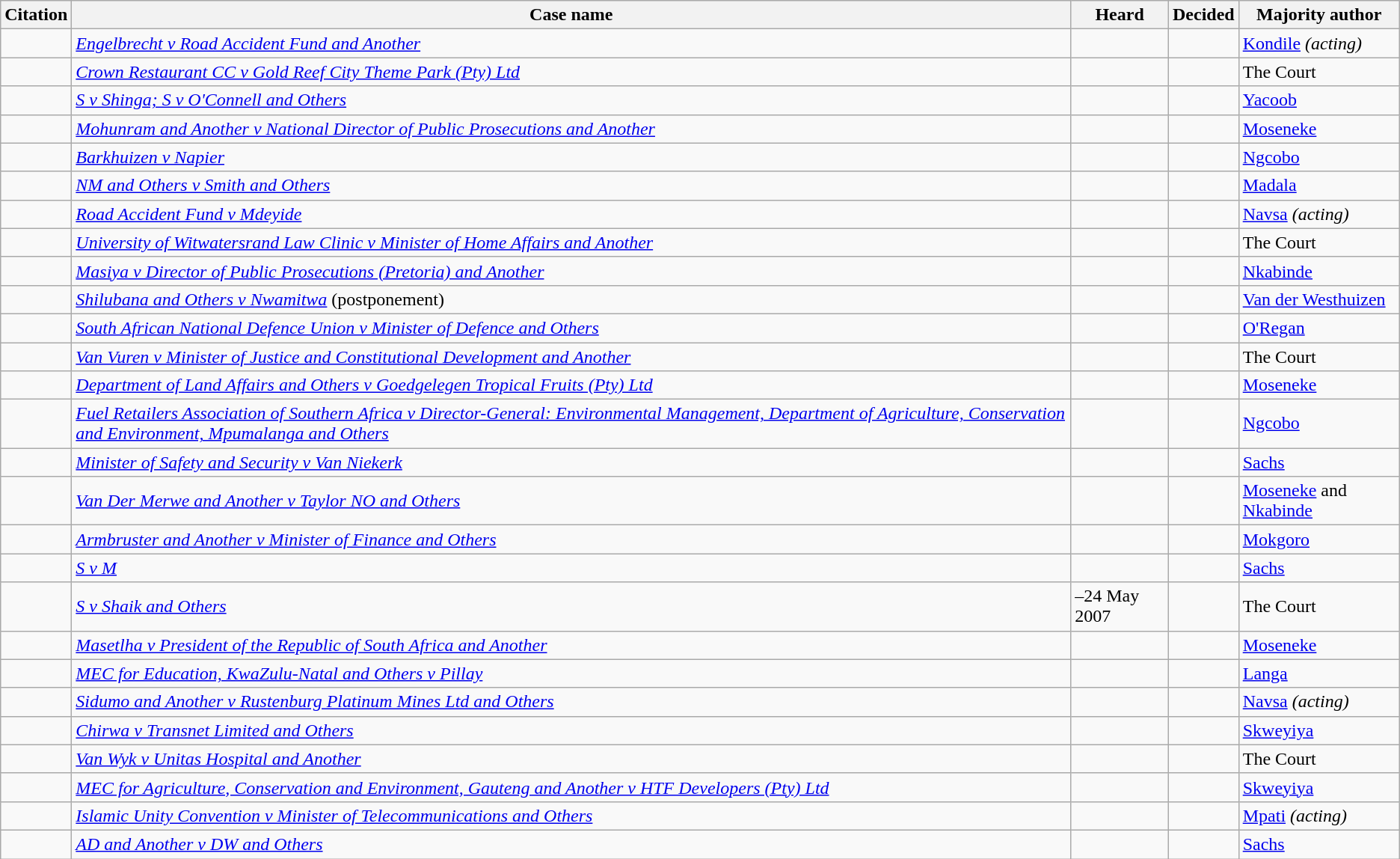<table class="wikitable sortable static-row-numbers">
<tr>
<th>Citation</th>
<th>Case name</th>
<th>Heard</th>
<th>Decided</th>
<th>Majority author</th>
</tr>
<tr>
<td nowrap></td>
<td><em><a href='#'>Engelbrecht v Road Accident Fund and Another</a></em></td>
<td></td>
<td></td>
<td><a href='#'>Kondile</a> <em>(acting)</em></td>
</tr>
<tr>
<td nowrap></td>
<td><em><a href='#'>Crown Restaurant CC v Gold Reef City Theme Park (Pty) Ltd</a></em></td>
<td></td>
<td></td>
<td>The Court</td>
</tr>
<tr>
<td nowrap></td>
<td><em><a href='#'>S v Shinga; S v O'Connell and Others</a></em></td>
<td></td>
<td></td>
<td><a href='#'>Yacoob</a></td>
</tr>
<tr>
<td nowrap></td>
<td><em><a href='#'>Mohunram and Another v National Director of Public Prosecutions and Another</a></em></td>
<td></td>
<td></td>
<td><a href='#'>Moseneke</a></td>
</tr>
<tr>
<td nowrap></td>
<td><em><a href='#'>Barkhuizen v Napier</a></em></td>
<td></td>
<td></td>
<td><a href='#'>Ngcobo</a></td>
</tr>
<tr>
<td nowrap></td>
<td><em><a href='#'>NM and Others v Smith and Others</a></em></td>
<td></td>
<td></td>
<td><a href='#'>Madala</a></td>
</tr>
<tr>
<td nowrap></td>
<td><em><a href='#'>Road Accident Fund v Mdeyide</a></em></td>
<td></td>
<td></td>
<td><a href='#'>Navsa</a> <em>(acting)</em></td>
</tr>
<tr>
<td nowrap></td>
<td><em><a href='#'>University of Witwatersrand Law Clinic v Minister of Home Affairs and Another</a></em></td>
<td></td>
<td></td>
<td>The Court</td>
</tr>
<tr>
<td nowrap></td>
<td><em><a href='#'>Masiya v Director of Public Prosecutions (Pretoria) and Another</a></em></td>
<td></td>
<td></td>
<td><a href='#'>Nkabinde</a></td>
</tr>
<tr>
<td nowrap></td>
<td><em><a href='#'>Shilubana and Others v Nwamitwa</a></em> (postponement)</td>
<td></td>
<td></td>
<td><a href='#'>Van der Westhuizen</a></td>
</tr>
<tr>
<td nowrap></td>
<td><em><a href='#'>South African National Defence Union v Minister of Defence and Others</a></em></td>
<td></td>
<td></td>
<td><a href='#'>O'Regan</a></td>
</tr>
<tr>
<td nowrap></td>
<td><em><a href='#'>Van Vuren v Minister of Justice and Constitutional Development and Another</a></em></td>
<td></td>
<td></td>
<td>The Court</td>
</tr>
<tr>
<td nowrap></td>
<td><em><a href='#'>Department of Land Affairs and Others v Goedgelegen Tropical Fruits (Pty) Ltd</a></em></td>
<td></td>
<td></td>
<td><a href='#'>Moseneke</a></td>
</tr>
<tr>
<td nowrap></td>
<td><em><a href='#'>Fuel Retailers Association of Southern Africa v Director-General: Environmental Management, Department of Agriculture, Conservation and Environment, Mpumalanga and Others</a></em></td>
<td></td>
<td></td>
<td><a href='#'>Ngcobo</a></td>
</tr>
<tr>
<td nowrap></td>
<td><em><a href='#'>Minister of Safety and Security v Van Niekerk</a></em></td>
<td></td>
<td></td>
<td><a href='#'>Sachs</a></td>
</tr>
<tr>
<td nowrap></td>
<td><em><a href='#'>Van Der Merwe and Another v Taylor NO and Others</a></em></td>
<td></td>
<td></td>
<td><a href='#'>Moseneke</a> and <a href='#'>Nkabinde</a></td>
</tr>
<tr>
<td nowrap></td>
<td><em><a href='#'>Armbruster and Another v Minister of Finance and Others</a></em></td>
<td></td>
<td></td>
<td><a href='#'>Mokgoro</a></td>
</tr>
<tr>
<td nowrap></td>
<td><em><a href='#'>S v M</a></em></td>
<td></td>
<td></td>
<td><a href='#'>Sachs</a></td>
</tr>
<tr>
<td nowrap></td>
<td><em><a href='#'>S v Shaik and Others</a></em></td>
<td>–24 May 2007</td>
<td></td>
<td>The Court</td>
</tr>
<tr>
<td nowrap></td>
<td><em><a href='#'>Masetlha v President of the Republic of South Africa and Another</a></em></td>
<td></td>
<td></td>
<td><a href='#'>Moseneke</a></td>
</tr>
<tr>
<td nowrap></td>
<td><em><a href='#'>MEC for Education, KwaZulu-Natal and Others v Pillay</a></em></td>
<td></td>
<td></td>
<td><a href='#'>Langa</a></td>
</tr>
<tr>
<td nowrap></td>
<td><em><a href='#'>Sidumo and Another v Rustenburg Platinum Mines Ltd and Others</a></em></td>
<td></td>
<td></td>
<td><a href='#'>Navsa</a> <em>(acting)</em></td>
</tr>
<tr>
<td nowrap></td>
<td><em><a href='#'>Chirwa v Transnet Limited and Others</a></em></td>
<td></td>
<td></td>
<td><a href='#'>Skweyiya</a></td>
</tr>
<tr>
<td nowrap></td>
<td><em><a href='#'>Van Wyk v Unitas Hospital and Another</a></em></td>
<td></td>
<td></td>
<td>The Court</td>
</tr>
<tr>
<td nowrap></td>
<td><em><a href='#'>MEC for Agriculture, Conservation and Environment, Gauteng and Another v HTF Developers (Pty) Ltd</a></em></td>
<td></td>
<td></td>
<td><a href='#'>Skweyiya</a></td>
</tr>
<tr>
<td nowrap></td>
<td><em><a href='#'>Islamic Unity Convention v Minister of Telecommunications and Others</a></em></td>
<td></td>
<td></td>
<td><a href='#'>Mpati</a> <em>(acting)</em></td>
</tr>
<tr>
<td nowrap></td>
<td><em><a href='#'>AD and Another v DW and Others</a></em></td>
<td></td>
<td></td>
<td><a href='#'>Sachs</a></td>
</tr>
</table>
